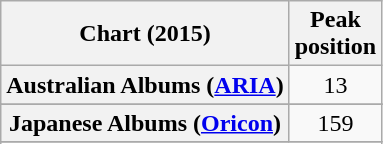<table class="wikitable sortable plainrowheaders" style="text-align:center;">
<tr>
<th>Chart (2015)</th>
<th>Peak<br>position</th>
</tr>
<tr>
<th scope="row">Australian Albums (<a href='#'>ARIA</a>)</th>
<td>13</td>
</tr>
<tr>
</tr>
<tr>
</tr>
<tr>
</tr>
<tr>
<th scope="row">Japanese Albums (<a href='#'>Oricon</a>)</th>
<td style="text-align:center;">159</td>
</tr>
<tr>
</tr>
<tr>
</tr>
<tr>
</tr>
<tr>
</tr>
</table>
